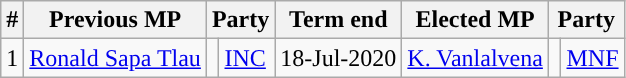<table class="wikitable sortable">
<tr>
<th>#</th>
<th>Previous MP</th>
<th colspan="2">Party</th>
<th>Term end</th>
<th>Elected MP</th>
<th colspan="2">Party</th>
</tr>
<tr>
<td>1</td>
<td><a href='#'>Ronald Sapa Tlau</a></td>
<td width="1px"></td>
<td><a href='#'>INC</a></td>
<td>18-Jul-2020</td>
<td><a href='#'>K. Vanlalvena</a></td>
<td width="1px"></td>
<td><a href='#'>MNF</a></td>
</tr>
</table>
